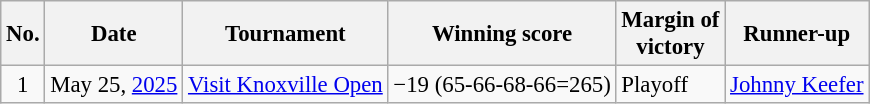<table class="wikitable" style="font-size:95%;">
<tr>
<th>No.</th>
<th>Date</th>
<th>Tournament</th>
<th>Winning score</th>
<th>Margin of<br>victory</th>
<th>Runner-up</th>
</tr>
<tr>
<td align=center>1</td>
<td align=right>May 25, <a href='#'>2025</a></td>
<td><a href='#'>Visit Knoxville Open</a></td>
<td>−19 (65-66-68-66=265)</td>
<td>Playoff</td>
<td> <a href='#'>Johnny Keefer</a></td>
</tr>
</table>
